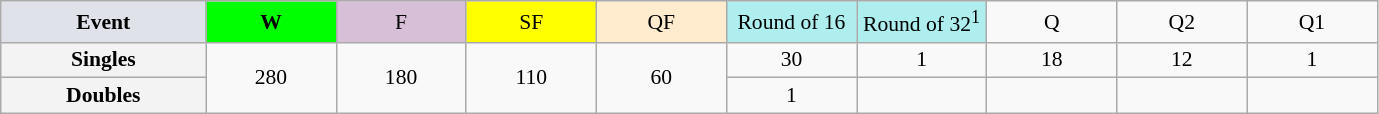<table class="wikitable" style="font-size:90%; text-align:center;">
<tr>
<td style="width:130px; background:#dfe2e9;"><strong>Event</strong></td>
<td style="width:80px; background:lime;"><strong>W</strong></td>
<td style="width:80px; background:thistle;">F</td>
<td style="width:80px; background:#ffff00;">SF</td>
<td style="width:80px; background:#ffebcd;">QF</td>
<td style="width:80px; background:#afeeee;">Round of 16</td>
<td style="width:80px; background:#afeeee;">Round of 32<sup>1</sup></td>
<td style="width:80px;">Q</td>
<td style="width:80px;">Q2</td>
<td style="width:80px;">Q1</td>
</tr>
<tr>
<th style="background:#f3f3f3;">Singles</th>
<td rowspan="2">280</td>
<td rowspan="2">180</td>
<td rowspan="2">110</td>
<td rowspan="2">60</td>
<td>30</td>
<td>1</td>
<td>18</td>
<td>12</td>
<td>1</td>
</tr>
<tr>
<th style="background:#f3f3f3;">Doubles</th>
<td>1</td>
<td></td>
<td></td>
<td></td>
<td></td>
</tr>
</table>
